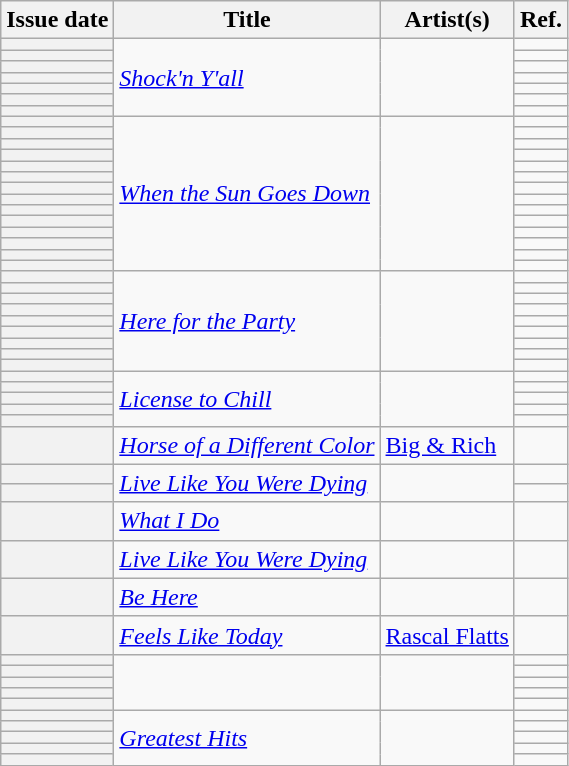<table class="wikitable sortable plainrowheaders">
<tr>
<th scope=col>Issue date</th>
<th scope=col>Title</th>
<th scope=col>Artist(s)</th>
<th scope=col class=unsortable>Ref.</th>
</tr>
<tr>
<th scope=row></th>
<td rowspan=7><em><a href='#'>Shock'n Y'all</a></em></td>
<td rowspan=7></td>
<td align=center></td>
</tr>
<tr>
<th scope=row></th>
<td align=center></td>
</tr>
<tr>
<th scope=row></th>
<td align=center></td>
</tr>
<tr>
<th scope=row></th>
<td align=center></td>
</tr>
<tr>
<th scope=row></th>
<td align=center></td>
</tr>
<tr>
<th scope=row></th>
<td align=center></td>
</tr>
<tr>
<th scope=row></th>
<td align=center></td>
</tr>
<tr>
<th scope=row></th>
<td rowspan=14><em><a href='#'>When the Sun Goes Down</a></em></td>
<td rowspan=14></td>
<td align=center></td>
</tr>
<tr>
<th scope=row></th>
<td align=center></td>
</tr>
<tr>
<th scope=row></th>
<td align=center></td>
</tr>
<tr>
<th scope=row></th>
<td align=center></td>
</tr>
<tr>
<th scope=row></th>
<td align=center></td>
</tr>
<tr>
<th scope=row></th>
<td align=center></td>
</tr>
<tr>
<th scope=row></th>
<td align=center></td>
</tr>
<tr>
<th scope=row></th>
<td align=center></td>
</tr>
<tr>
<th scope=row></th>
<td align=center></td>
</tr>
<tr>
<th scope=row></th>
<td align=center></td>
</tr>
<tr>
<th scope=row></th>
<td align=center></td>
</tr>
<tr>
<th scope=row></th>
<td align=center></td>
</tr>
<tr>
<th scope=row></th>
<td align=center></td>
</tr>
<tr>
<th scope=row></th>
<td align=center></td>
</tr>
<tr>
<th scope=row></th>
<td rowspan=9><em><a href='#'>Here for the Party</a></em></td>
<td rowspan=9></td>
<td align=center></td>
</tr>
<tr>
<th scope=row></th>
<td align=center></td>
</tr>
<tr>
<th scope=row></th>
<td align=center></td>
</tr>
<tr>
<th scope=row></th>
<td align=center></td>
</tr>
<tr>
<th scope=row></th>
<td align=center></td>
</tr>
<tr>
<th scope=row></th>
<td align=center></td>
</tr>
<tr>
<th scope=row></th>
<td align=center></td>
</tr>
<tr>
<th scope=row></th>
<td align=center></td>
</tr>
<tr>
<th scope=row></th>
<td align=center></td>
</tr>
<tr>
<th scope=row></th>
<td rowspan=5><em><a href='#'>License to Chill</a></em></td>
<td rowspan=5></td>
<td align=center></td>
</tr>
<tr>
<th scope=row></th>
<td align=center></td>
</tr>
<tr>
<th scope=row></th>
<td align=center></td>
</tr>
<tr>
<th scope=row></th>
<td align=center></td>
</tr>
<tr>
<th scope=row></th>
<td align=center></td>
</tr>
<tr>
<th scope=row></th>
<td><em><a href='#'>Horse of a Different Color</a></em></td>
<td><a href='#'>Big & Rich</a></td>
<td align=center></td>
</tr>
<tr>
<th scope=row></th>
<td rowspan=2><em><a href='#'>Live Like You Were Dying</a></em></td>
<td rowspan=2></td>
<td align=center></td>
</tr>
<tr>
<th scope=row></th>
<td align=center></td>
</tr>
<tr>
<th scope=row></th>
<td><em><a href='#'>What I Do</a></em></td>
<td></td>
<td align=center></td>
</tr>
<tr>
<th scope=row></th>
<td><em><a href='#'>Live Like You Were Dying</a></em></td>
<td></td>
<td align=center></td>
</tr>
<tr>
<th scope=row></th>
<td><em><a href='#'>Be Here</a></em></td>
<td></td>
<td align=center></td>
</tr>
<tr>
<th scope=row></th>
<td><em><a href='#'>Feels Like Today</a></em></td>
<td><a href='#'>Rascal Flatts</a></td>
<td align=center></td>
</tr>
<tr>
<th scope=row></th>
<td rowspan=5><em></em></td>
<td rowspan=5></td>
<td align=center></td>
</tr>
<tr>
<th scope=row></th>
<td align=center></td>
</tr>
<tr>
<th scope=row></th>
<td align=center></td>
</tr>
<tr>
<th scope=row></th>
<td align=center></td>
</tr>
<tr>
<th scope=row></th>
<td align=center></td>
</tr>
<tr>
<th scope=row></th>
<td rowspan=5><em><a href='#'>Greatest Hits</a></em></td>
<td rowspan=5></td>
<td align=center></td>
</tr>
<tr>
<th scope=row></th>
<td align=center></td>
</tr>
<tr>
<th scope=row></th>
<td align=center></td>
</tr>
<tr>
<th scope=row></th>
<td align=center></td>
</tr>
<tr>
<th scope=row></th>
<td align=center></td>
</tr>
</table>
